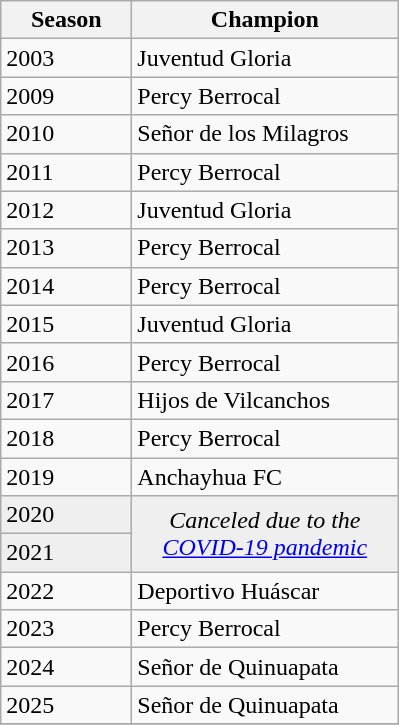<table class="wikitable sortable">
<tr>
<th width=80px>Season</th>
<th width=170px>Champion</th>
</tr>
<tr>
<td>2003</td>
<td>Juventud Gloria</td>
</tr>
<tr>
<td>2009</td>
<td>Percy Berrocal</td>
</tr>
<tr>
<td>2010</td>
<td>Señor de los Milagros</td>
</tr>
<tr>
<td>2011</td>
<td>Percy Berrocal</td>
</tr>
<tr>
<td>2012</td>
<td>Juventud Gloria</td>
</tr>
<tr>
<td>2013</td>
<td>Percy Berrocal</td>
</tr>
<tr>
<td>2014</td>
<td>Percy Berrocal</td>
</tr>
<tr>
<td>2015</td>
<td>Juventud Gloria</td>
</tr>
<tr>
<td>2016</td>
<td>Percy Berrocal</td>
</tr>
<tr>
<td>2017</td>
<td>Hijos de Vilcanchos</td>
</tr>
<tr>
<td>2018</td>
<td>Percy Berrocal</td>
</tr>
<tr>
<td>2019</td>
<td>Anchayhua FC</td>
</tr>
<tr bgcolor=#efefef>
<td>2020</td>
<td rowspan=2 colspan="1" align=center><em>Canceled due to the <a href='#'>COVID-19 pandemic</a></em></td>
</tr>
<tr bgcolor=#efefef>
<td>2021</td>
</tr>
<tr>
<td>2022</td>
<td>Deportivo Huáscar</td>
</tr>
<tr>
<td>2023</td>
<td>Percy Berrocal</td>
</tr>
<tr>
<td>2024</td>
<td>Señor de Quinuapata</td>
</tr>
<tr>
<td>2025</td>
<td>Señor de Quinuapata</td>
</tr>
<tr>
</tr>
</table>
